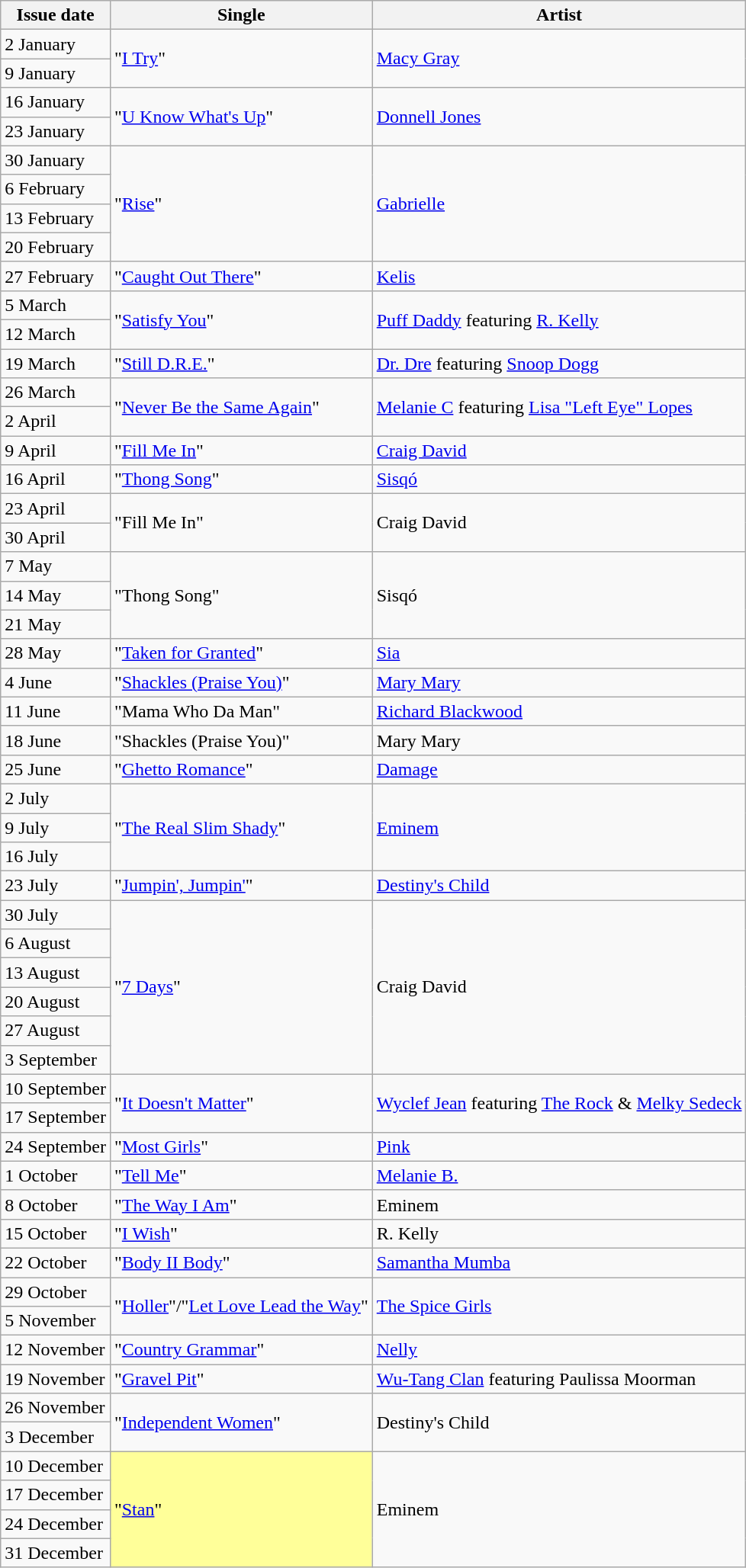<table class="wikitable plainrowheaders">
<tr>
<th scope=col>Issue date</th>
<th scope=col>Single</th>
<th scope=col>Artist</th>
</tr>
<tr>
<td>2 January</td>
<td rowspan="2">"<a href='#'>I Try</a>"</td>
<td rowspan="2"><a href='#'>Macy Gray</a></td>
</tr>
<tr>
<td>9 January</td>
</tr>
<tr>
<td>16 January</td>
<td rowspan="2">"<a href='#'>U Know What's Up</a>"</td>
<td rowspan="2"><a href='#'>Donnell Jones</a></td>
</tr>
<tr>
<td>23 January</td>
</tr>
<tr>
<td>30 January </td>
<td rowspan="4">"<a href='#'>Rise</a>"</td>
<td rowspan="4"><a href='#'>Gabrielle</a></td>
</tr>
<tr>
<td>6 February </td>
</tr>
<tr>
<td>13 February</td>
</tr>
<tr>
<td>20 February</td>
</tr>
<tr>
<td>27 February</td>
<td>"<a href='#'>Caught Out There</a>"</td>
<td><a href='#'>Kelis</a></td>
</tr>
<tr>
<td>5 March</td>
<td rowspan="2">"<a href='#'>Satisfy You</a>"</td>
<td rowspan="2"><a href='#'>Puff Daddy</a> featuring <a href='#'>R. Kelly</a></td>
</tr>
<tr>
<td>12 March</td>
</tr>
<tr>
<td>19 March</td>
<td>"<a href='#'>Still D.R.E.</a>"</td>
<td><a href='#'>Dr. Dre</a> featuring <a href='#'>Snoop Dogg</a></td>
</tr>
<tr>
<td>26 March </td>
<td rowspan="2">"<a href='#'>Never Be the Same Again</a>"</td>
<td rowspan="2"><a href='#'>Melanie C</a> featuring <a href='#'>Lisa "Left Eye" Lopes</a></td>
</tr>
<tr>
<td>2 April</td>
</tr>
<tr>
<td>9 April </td>
<td>"<a href='#'>Fill Me In</a>"</td>
<td><a href='#'>Craig David</a></td>
</tr>
<tr>
<td>16 April</td>
<td>"<a href='#'>Thong Song</a>"</td>
<td><a href='#'>Sisqó</a></td>
</tr>
<tr>
<td>23 April</td>
<td rowspan="2">"Fill Me In"</td>
<td rowspan="2">Craig David</td>
</tr>
<tr>
<td>30 April</td>
</tr>
<tr>
<td>7 May</td>
<td rowspan="3">"Thong Song"</td>
<td rowspan="3">Sisqó</td>
</tr>
<tr>
<td>14 May</td>
</tr>
<tr>
<td>21 May</td>
</tr>
<tr>
<td>28 May</td>
<td>"<a href='#'>Taken for Granted</a>"</td>
<td><a href='#'>Sia</a></td>
</tr>
<tr>
<td>4 June</td>
<td>"<a href='#'>Shackles (Praise You)</a>"</td>
<td><a href='#'>Mary Mary</a></td>
</tr>
<tr>
<td>11 June</td>
<td>"Mama Who Da Man"</td>
<td><a href='#'>Richard Blackwood</a></td>
</tr>
<tr>
<td>18 June</td>
<td>"Shackles (Praise You)"</td>
<td>Mary Mary</td>
</tr>
<tr>
<td>25 June</td>
<td>"<a href='#'>Ghetto Romance</a>"</td>
<td><a href='#'>Damage</a></td>
</tr>
<tr>
<td>2 July </td>
<td rowspan="3">"<a href='#'>The Real Slim Shady</a>"</td>
<td rowspan="3"><a href='#'>Eminem</a></td>
</tr>
<tr>
<td>9 July</td>
</tr>
<tr>
<td>16 July</td>
</tr>
<tr>
<td>23 July</td>
<td>"<a href='#'>Jumpin', Jumpin'</a>"</td>
<td><a href='#'>Destiny's Child</a></td>
</tr>
<tr>
<td>30 July </td>
<td rowspan="6">"<a href='#'>7 Days</a>"</td>
<td rowspan="6">Craig David</td>
</tr>
<tr>
<td>6 August</td>
</tr>
<tr>
<td>13 August</td>
</tr>
<tr>
<td>20 August</td>
</tr>
<tr>
<td>27 August</td>
</tr>
<tr>
<td>3 September</td>
</tr>
<tr>
<td>10 September</td>
<td rowspan="2">"<a href='#'>It Doesn't Matter</a>"</td>
<td rowspan="2"><a href='#'>Wyclef Jean</a> featuring <a href='#'>The Rock</a> & <a href='#'>Melky Sedeck</a></td>
</tr>
<tr>
<td>17 September</td>
</tr>
<tr>
<td>24 September</td>
<td>"<a href='#'>Most Girls</a>"</td>
<td><a href='#'>Pink</a></td>
</tr>
<tr>
<td>1 October</td>
<td>"<a href='#'>Tell Me</a>"</td>
<td><a href='#'>Melanie B.</a></td>
</tr>
<tr>
<td>8 October</td>
<td>"<a href='#'>The Way I Am</a>"</td>
<td>Eminem</td>
</tr>
<tr>
<td>15 October</td>
<td>"<a href='#'>I Wish</a>"</td>
<td>R. Kelly</td>
</tr>
<tr>
<td>22 October</td>
<td>"<a href='#'>Body II Body</a>"</td>
<td><a href='#'>Samantha Mumba</a></td>
</tr>
<tr>
<td>29 October </td>
<td rowspan="2">"<a href='#'>Holler</a>"/"<a href='#'>Let Love Lead the Way</a>"</td>
<td rowspan="2"><a href='#'>The Spice Girls</a></td>
</tr>
<tr>
<td>5 November</td>
</tr>
<tr>
<td>12 November</td>
<td>"<a href='#'>Country Grammar</a>"</td>
<td><a href='#'>Nelly</a></td>
</tr>
<tr>
<td>19 November</td>
<td>"<a href='#'>Gravel Pit</a>"</td>
<td><a href='#'>Wu-Tang Clan</a> featuring Paulissa Moorman</td>
</tr>
<tr>
<td>26 November </td>
<td rowspan="2">"<a href='#'>Independent Women</a>"</td>
<td rowspan="2">Destiny's Child</td>
</tr>
<tr>
<td>3 December</td>
</tr>
<tr>
<td>10 December </td>
<td rowspan="4" bgcolor=#FFFF99>"<a href='#'>Stan</a>" </td>
<td rowspan="4">Eminem</td>
</tr>
<tr>
<td>17 December</td>
</tr>
<tr>
<td>24 December</td>
</tr>
<tr>
<td>31 December</td>
</tr>
</table>
